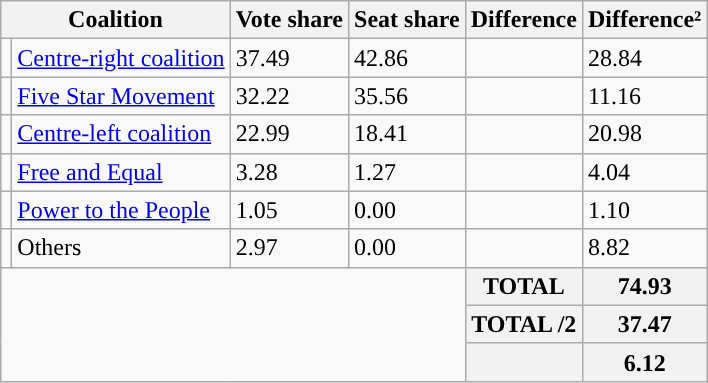<table class="wikitable">
<tr>
<th colspan="2">Coalition</th>
<th>Vote share</th>
<th>Seat share</th>
<th>Difference</th>
<th>Difference²</th>
</tr>
<tr>
<td></td>
<td><a href='#'>Centre-right coalition</a></td>
<td>37.49</td>
<td>42.86</td>
<td></td>
<td>28.84</td>
</tr>
<tr>
<td></td>
<td><a href='#'>Five Star Movement</a></td>
<td>32.22</td>
<td>35.56</td>
<td></td>
<td>11.16</td>
</tr>
<tr>
<td></td>
<td><a href='#'>Centre-left coalition</a></td>
<td>22.99</td>
<td>18.41</td>
<td></td>
<td>20.98</td>
</tr>
<tr>
<td></td>
<td><a href='#'>Free and Equal</a></td>
<td>3.28</td>
<td>1.27</td>
<td></td>
<td>4.04</td>
</tr>
<tr>
<td></td>
<td><a href='#'>Power to the People</a></td>
<td>1.05</td>
<td>0.00</td>
<td></td>
<td>1.10</td>
</tr>
<tr>
<td></td>
<td>Others</td>
<td>2.97</td>
<td>0.00</td>
<td></td>
<td>8.82</td>
</tr>
<tr>
<td colspan="4" rowspan="3"></td>
<th>TOTAL</th>
<th>74.93</th>
</tr>
<tr>
<th>TOTAL /2</th>
<th>37.47</th>
</tr>
<tr>
<th></th>
<th>6.12</th>
</tr>
</table>
